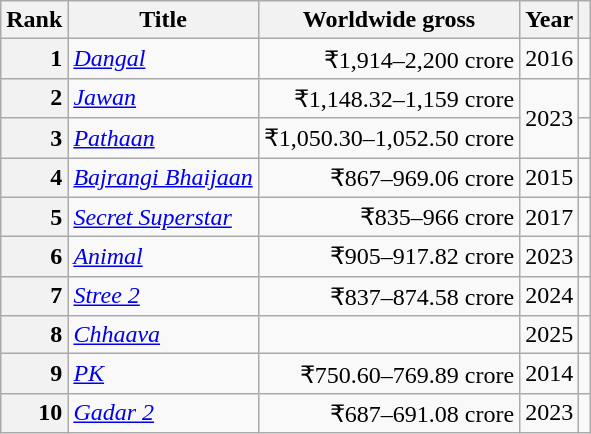<table class="wikitable sortable plainrowheaders">
<tr>
<th scope="col">Rank</th>
<th scope="col">Title</th>
<th scope="col">Worldwide gross</th>
<th scope="col">Year</th>
<th scope="col" class="unsortable"></th>
</tr>
<tr>
<th scope="row" style=text-align:right>1</th>
<td><em><a href='#'>Dangal</a></em></td>
<td align="right">₹1,914–2,200 crore</td>
<td align="center">2016</td>
<td align="center"></td>
</tr>
<tr>
<th scope="row" style=text-align:right>2</th>
<td><em><a href='#'>Jawan</a></em></td>
<td align="right">₹1,148.32–1,159 crore</td>
<td rowspan="2" align="center">2023</td>
<td align="center"></td>
</tr>
<tr>
<th scope="row" style=text-align:right>3</th>
<td><em><a href='#'>Pathaan</a></em></td>
<td align="right">₹1,050.30–1,052.50 crore</td>
<td align="center"></td>
</tr>
<tr>
<th scope="row" style="text-align:right">4</th>
<td><em><a href='#'>Bajrangi Bhaijaan</a></em></td>
<td align="right">₹867–969.06 crore</td>
<td align="center">2015</td>
<td align="center"></td>
</tr>
<tr>
<th scope="row" style="text-align:right">5</th>
<td><em><a href='#'>Secret Superstar</a></em></td>
<td align="right">₹835–966 crore</td>
<td align="center">2017</td>
<td align="center"></td>
</tr>
<tr>
<th scope="row" style="text-align:right">6</th>
<td><em><a href='#'>Animal</a></em></td>
<td align="right">₹905–917.82 crore</td>
<td align="center">2023</td>
<td align="center"></td>
</tr>
<tr>
<th scope="row" style="text-align:right">7</th>
<td><em><a href='#'>Stree 2</a></em></td>
<td align="right">₹837–874.58 crore</td>
<td align="center">2024</td>
<td align="center"></td>
</tr>
<tr>
<th scope="row" style="text-align:right">8</th>
<td><em><a href='#'>Chhaava</a></em></td>
<td align="right"></td>
<td align="center">2025</td>
<td align="center"></td>
</tr>
<tr>
<th scope="row" style="text-align:right">9</th>
<td><em><a href='#'>PK</a></em></td>
<td align="right">₹750.60–769.89 crore</td>
<td align="center">2014</td>
<td align="center"></td>
</tr>
<tr>
<th scope="row" style=text-align:right>10</th>
<td><em><a href='#'>Gadar 2</a></em></td>
<td align="right">₹687–691.08 crore</td>
<td align="center">2023</td>
<td align="center"></td>
</tr>
</table>
